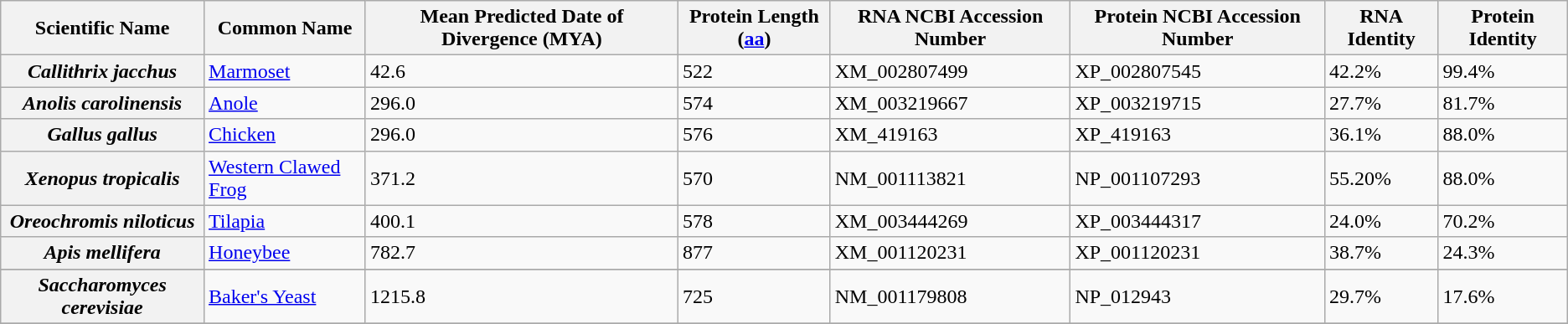<table class="wikitable">
<tr>
<th>Scientific Name</th>
<th>Common Name</th>
<th>Mean Predicted Date of Divergence (MYA)</th>
<th>Protein Length (<a href='#'>aa</a>) </th>
<th>RNA NCBI Accession Number </th>
<th>Protein NCBI Accession Number </th>
<th>RNA Identity </th>
<th>Protein Identity </th>
</tr>
<tr>
<th><em>Callithrix jacchus</em></th>
<td><a href='#'>Marmoset</a></td>
<td>42.6</td>
<td>522</td>
<td>XM_002807499</td>
<td>XP_002807545</td>
<td>42.2%</td>
<td>99.4%</td>
</tr>
<tr>
<th><em>Anolis carolinensis</em></th>
<td><a href='#'>Anole</a></td>
<td>296.0</td>
<td>574</td>
<td>XM_003219667</td>
<td>XP_003219715</td>
<td>27.7%</td>
<td>81.7%</td>
</tr>
<tr>
<th><em>Gallus gallus</em></th>
<td><a href='#'>Chicken</a></td>
<td>296.0</td>
<td>576</td>
<td>XM_419163</td>
<td>XP_419163</td>
<td>36.1%</td>
<td>88.0%</td>
</tr>
<tr>
<th><em>Xenopus tropicalis</em></th>
<td><a href='#'>Western Clawed Frog</a></td>
<td>371.2</td>
<td>570</td>
<td>NM_001113821</td>
<td>NP_001107293</td>
<td>55.20%</td>
<td>88.0%</td>
</tr>
<tr>
<th><em>Oreochromis niloticus</em></th>
<td><a href='#'>Tilapia</a></td>
<td>400.1</td>
<td>578</td>
<td>XM_003444269</td>
<td>XP_003444317</td>
<td>24.0%</td>
<td>70.2%</td>
</tr>
<tr>
<th><em>Apis mellifera</em></th>
<td><a href='#'>Honeybee</a></td>
<td>782.7</td>
<td>877</td>
<td>XM_001120231</td>
<td>XP_001120231</td>
<td>38.7%</td>
<td>24.3%</td>
</tr>
<tr>
</tr>
<tr>
<th><em>Saccharomyces cerevisiae </em></th>
<td><a href='#'>Baker's Yeast</a></td>
<td>1215.8</td>
<td>725</td>
<td>NM_001179808</td>
<td>NP_012943</td>
<td>29.7%</td>
<td>17.6%</td>
</tr>
<tr>
</tr>
</table>
